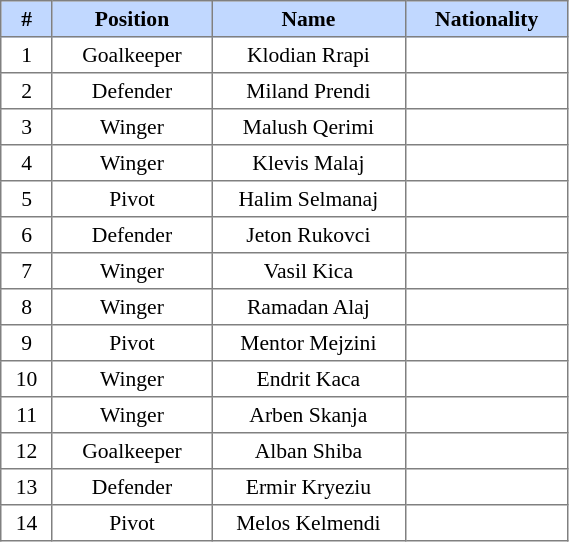<table border=1 style="border-collapse:collapse; font-size:90%;" cellpadding=3 cellspacing=0 width=30%>
<tr bgcolor=#C1D8FF>
<th width=2%>#</th>
<th width=5%>Position</th>
<th width=10%>Name</th>
<th width=5%>Nationality</th>
</tr>
<tr align=center>
<td>1</td>
<td>Goalkeeper</td>
<td>Klodian Rrapi</td>
<td></td>
</tr>
<tr align=center>
<td>2</td>
<td>Defender</td>
<td>Miland Prendi</td>
<td></td>
</tr>
<tr align=center>
<td>3</td>
<td>Winger</td>
<td>Malush Qerimi</td>
<td></td>
</tr>
<tr align=center>
<td>4</td>
<td>Winger</td>
<td>Klevis Malaj</td>
<td></td>
</tr>
<tr align=center>
<td>5</td>
<td>Pivot</td>
<td>Halim Selmanaj</td>
<td></td>
</tr>
<tr align=center>
<td>6</td>
<td>Defender</td>
<td>Jeton Rukovci</td>
<td></td>
</tr>
<tr align=center>
<td>7</td>
<td>Winger</td>
<td>Vasil Kica</td>
<td></td>
</tr>
<tr align=center>
<td>8</td>
<td>Winger</td>
<td>Ramadan Alaj</td>
<td></td>
</tr>
<tr align=center>
<td>9</td>
<td>Pivot</td>
<td>Mentor Mejzini</td>
<td></td>
</tr>
<tr align=center>
<td>10</td>
<td>Winger</td>
<td>Endrit Kaca</td>
<td></td>
</tr>
<tr align=center>
<td>11</td>
<td>Winger</td>
<td>Arben Skanja</td>
<td></td>
</tr>
<tr align=center>
<td>12</td>
<td>Goalkeeper</td>
<td>Alban Shiba</td>
<td></td>
</tr>
<tr align=center>
<td>13</td>
<td>Defender</td>
<td>Ermir Kryeziu</td>
<td></td>
</tr>
<tr align=center>
<td>14</td>
<td>Pivot</td>
<td>Melos Kelmendi</td>
<td></td>
</tr>
</table>
